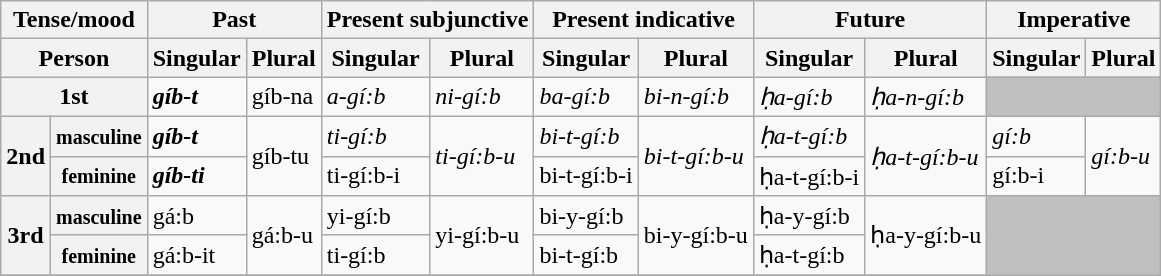<table class="wikitable">
<tr>
<th colspan=2>Tense/mood</th>
<th colspan=2>Past</th>
<th colspan=2>Present subjunctive</th>
<th colspan=2>Present indicative</th>
<th colspan=2>Future</th>
<th colspan=2>Imperative</th>
</tr>
<tr>
<th colspan=2>Person</th>
<th>Singular</th>
<th>Plural</th>
<th>Singular</th>
<th>Plural</th>
<th>Singular</th>
<th>Plural</th>
<th>Singular</th>
<th>Plural</th>
<th>Singular</th>
<th>Plural</th>
</tr>
<tr>
<th colspan=2>1st</th>
<td><strong><em>gíb<strong>-t<em></td>
<td></em></strong>gíb</strong>-na</em></td>
<td><em>a-gí:b</em></td>
<td><em>ni-gí:b</em></td>
<td><em>ba-gí:b</em></td>
<td><em>bi-n-gí:b</em></td>
<td><em>ḥa-gí:b</em></td>
<td><em>ḥa-n-gí:b</em></td>
<td colspan=2 style=background:silver></td>
</tr>
<tr>
<th rowspan=2>2nd</th>
<th><small>masculine</small></th>
<td><strong><em>gíb<strong>-t<em></td>
<td rowspan=2></em></strong>gíb</strong>-tu</em></td>
<td><em>ti-gí:b</em></td>
<td rowspan=2><em>ti-gí:b-u</em></td>
<td><em>bi-t-gí:b</em></td>
<td rowspan=2><em>bi-t-gí:b-u</em></td>
<td><em>ḥa-t-gí:b</em></td>
<td rowspan=2><em>ḥa-t-gí:b-u</em></td>
<td><em>gí:b</em></td>
<td rowspan=2><em>gí:b-u</em></td>
</tr>
<tr>
<th><small>feminine</small></th>
<td><strong><em>gíb<strong>-ti<em></td>
<td></em>ti-gí:b-i<em></td>
<td></em>bi-t-gí:b-i<em></td>
<td></em>ḥa-t-gí:b-i<em></td>
<td></em>gí:b-i<em></td>
</tr>
<tr>
<th rowspan=2>3rd</th>
<th><small>masculine</small></th>
<td></em>gá:b<em></td>
<td rowspan=2></em>gá:b-u<em></td>
<td></em>yi-gí:b<em></td>
<td rowspan=2></em>yi-gí:b-u<em></td>
<td></em>bi-y-gí:b<em></td>
<td rowspan=2></em>bi-y-gí:b-u<em></td>
<td></em>ḥa-y-gí:b<em></td>
<td rowspan=2></em>ḥa-y-gí:b-u<em></td>
<td rowspan=2 colspan=2 style=background:silver></td>
</tr>
<tr>
<th><small>feminine</small></th>
<td></em>gá:b-it<em></td>
<td></em>ti-gí:b<em></td>
<td></em>bi-t-gí:b<em></td>
<td></em>ḥa-t-gí:b<em></td>
</tr>
<tr>
</tr>
</table>
